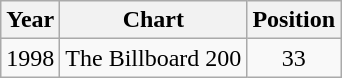<table class="wikitable">
<tr>
<th>Year</th>
<th>Chart</th>
<th>Position</th>
</tr>
<tr>
<td>1998</td>
<td>The Billboard 200</td>
<td align="center">33</td>
</tr>
</table>
